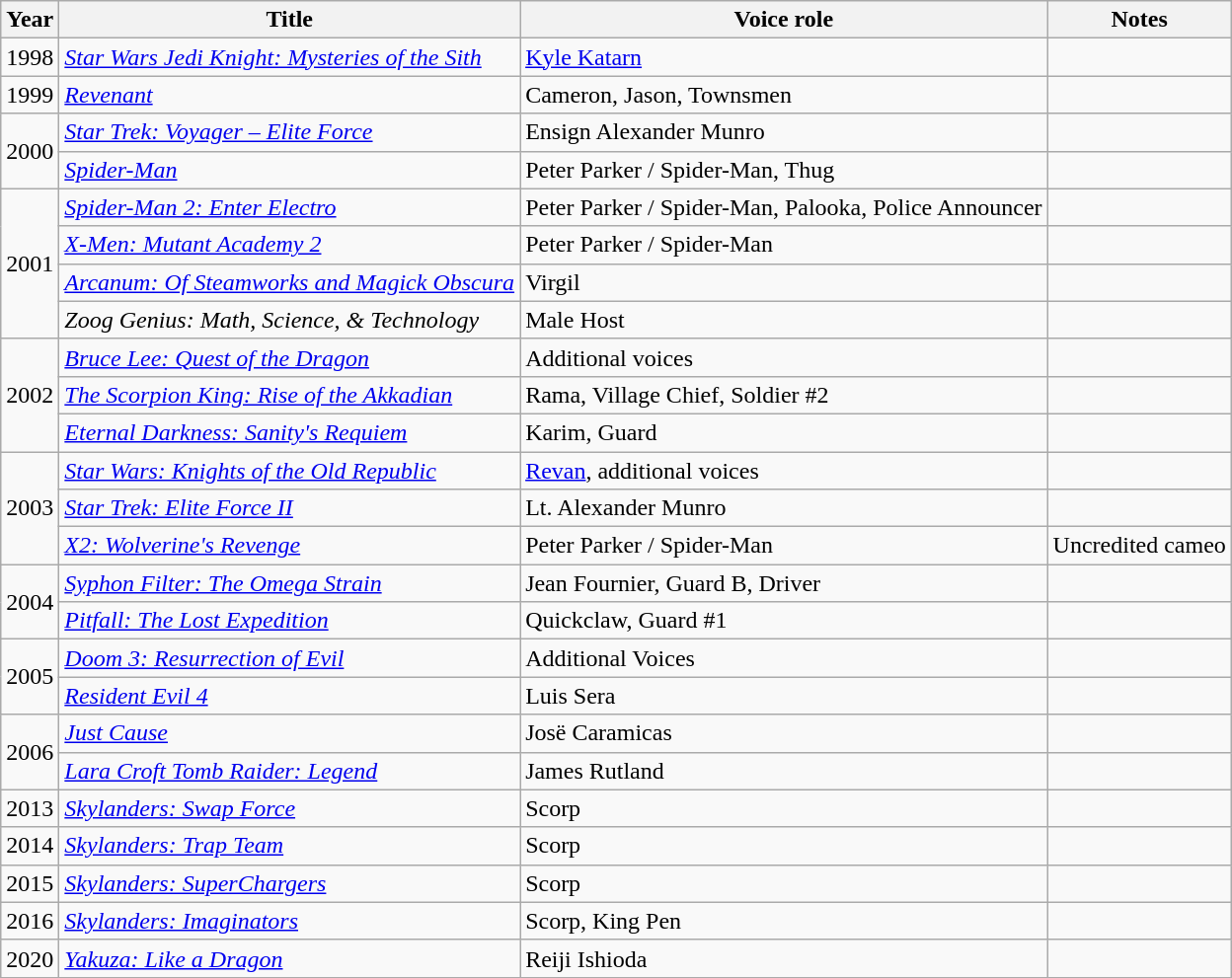<table class="wikitable sortable">
<tr>
<th>Year</th>
<th>Title</th>
<th>Voice role</th>
<th class="unsortable">Notes</th>
</tr>
<tr>
<td>1998</td>
<td><em><a href='#'>Star Wars Jedi Knight: Mysteries of the Sith</a></em></td>
<td><a href='#'>Kyle Katarn</a></td>
<td></td>
</tr>
<tr>
<td>1999</td>
<td><em><a href='#'>Revenant</a></em></td>
<td>Cameron, Jason, Townsmen</td>
<td></td>
</tr>
<tr>
<td rowspan="2">2000</td>
<td><em><a href='#'>Star Trek: Voyager – Elite Force</a></em></td>
<td>Ensign Alexander Munro</td>
<td></td>
</tr>
<tr>
<td><em><a href='#'>Spider-Man</a></em></td>
<td>Peter Parker / Spider-Man, Thug</td>
<td></td>
</tr>
<tr>
<td rowspan="4">2001</td>
<td><em><a href='#'>Spider-Man 2: Enter Electro</a></em></td>
<td>Peter Parker / Spider-Man, Palooka, Police Announcer</td>
<td></td>
</tr>
<tr>
<td><em><a href='#'>X-Men: Mutant Academy 2</a></em></td>
<td>Peter Parker / Spider-Man</td>
<td></td>
</tr>
<tr>
<td><em><a href='#'>Arcanum: Of Steamworks and Magick Obscura</a></em></td>
<td>Virgil</td>
<td></td>
</tr>
<tr>
<td><em>Zoog Genius: Math, Science, & Technology</em></td>
<td>Male Host</td>
<td></td>
</tr>
<tr>
<td rowspan="3">2002</td>
<td><em><a href='#'>Bruce Lee: Quest of the Dragon</a></em></td>
<td>Additional voices</td>
<td></td>
</tr>
<tr>
<td data-sort-value="Scorpion King: Rise of the Akkadian, The"><em><a href='#'>The Scorpion King: Rise of the Akkadian</a></em></td>
<td>Rama, Village Chief, Soldier #2</td>
<td></td>
</tr>
<tr>
<td><em><a href='#'>Eternal Darkness: Sanity's Requiem</a></em></td>
<td>Karim, Guard</td>
<td></td>
</tr>
<tr>
<td rowspan="3">2003</td>
<td><em><a href='#'>Star Wars: Knights of the Old Republic</a></em></td>
<td><a href='#'>Revan</a>, additional voices</td>
<td></td>
</tr>
<tr>
<td><em><a href='#'>Star Trek: Elite Force II</a></em></td>
<td>Lt. Alexander Munro</td>
<td></td>
</tr>
<tr>
<td><em><a href='#'>X2: Wolverine's Revenge</a></em></td>
<td>Peter Parker / Spider-Man</td>
<td>Uncredited cameo</td>
</tr>
<tr>
<td rowspan="2">2004</td>
<td><em><a href='#'>Syphon Filter: The Omega Strain</a></em></td>
<td>Jean Fournier, Guard B, Driver</td>
<td></td>
</tr>
<tr>
<td><em><a href='#'>Pitfall: The Lost Expedition</a></em></td>
<td>Quickclaw, Guard #1</td>
<td></td>
</tr>
<tr>
<td rowspan="2">2005</td>
<td><em><a href='#'>Doom 3: Resurrection of Evil</a></em></td>
<td>Additional Voices</td>
<td></td>
</tr>
<tr>
<td><em><a href='#'>Resident Evil 4</a></em></td>
<td>Luis Sera</td>
<td></td>
</tr>
<tr>
<td rowspan="2">2006</td>
<td><em><a href='#'>Just Cause</a></em></td>
<td>Josë Caramicas</td>
<td></td>
</tr>
<tr>
<td><em><a href='#'>Lara Croft Tomb Raider: Legend</a></em></td>
<td>James Rutland</td>
<td></td>
</tr>
<tr>
<td>2013</td>
<td><em><a href='#'>Skylanders: Swap Force</a></em></td>
<td>Scorp</td>
<td></td>
</tr>
<tr>
<td>2014</td>
<td><em><a href='#'>Skylanders: Trap Team</a></em></td>
<td>Scorp</td>
<td></td>
</tr>
<tr>
<td>2015</td>
<td><em><a href='#'>Skylanders: SuperChargers</a></em></td>
<td>Scorp</td>
<td></td>
</tr>
<tr>
<td>2016</td>
<td><em><a href='#'>Skylanders: Imaginators</a></em></td>
<td>Scorp, King Pen</td>
<td></td>
</tr>
<tr>
<td>2020</td>
<td><em><a href='#'>Yakuza: Like a Dragon</a></em></td>
<td>Reiji Ishioda</td>
<td></td>
</tr>
</table>
